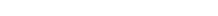<table style="width:22%; text-align:center;">
<tr style="color:white;">
<td style="background:"><strong>1</strong></td>
<td style="background:"><strong>7</strong></td>
</tr>
</table>
